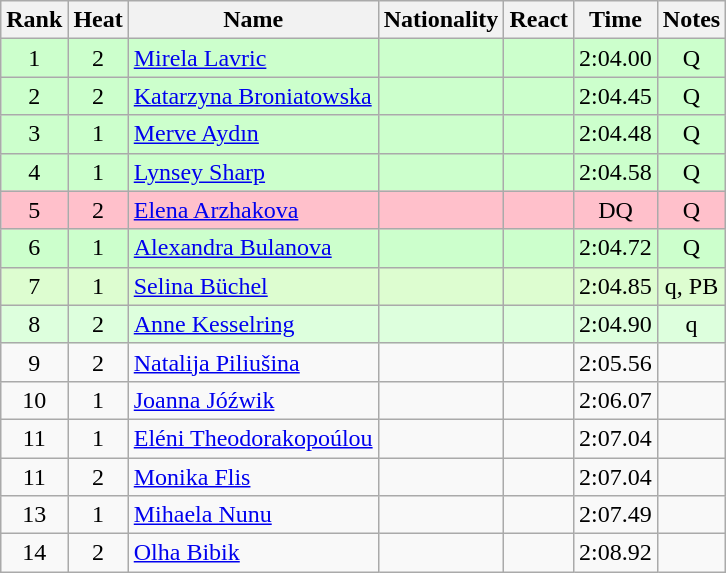<table class="wikitable sortable" style="text-align:center">
<tr>
<th>Rank</th>
<th>Heat</th>
<th>Name</th>
<th>Nationality</th>
<th>React</th>
<th>Time</th>
<th>Notes</th>
</tr>
<tr bgcolor=ccffcc>
<td>1</td>
<td>2</td>
<td align="left"><a href='#'>Mirela Lavric</a></td>
<td align=left></td>
<td></td>
<td>2:04.00</td>
<td>Q</td>
</tr>
<tr bgcolor=ccffcc>
<td>2</td>
<td>2</td>
<td align="left"><a href='#'>Katarzyna Broniatowska</a></td>
<td align=left></td>
<td></td>
<td>2:04.45</td>
<td>Q</td>
</tr>
<tr bgcolor=ccffcc>
<td>3</td>
<td>1</td>
<td align="left"><a href='#'>Merve Aydın</a></td>
<td align=left></td>
<td></td>
<td>2:04.48</td>
<td>Q</td>
</tr>
<tr bgcolor=ccffcc>
<td>4</td>
<td>1</td>
<td align="left"><a href='#'>Lynsey Sharp</a></td>
<td align=left></td>
<td></td>
<td>2:04.58</td>
<td>Q</td>
</tr>
<tr bgcolor="pink">
<td>5</td>
<td>2</td>
<td align="left"><a href='#'>Elena Arzhakova</a></td>
<td align=left></td>
<td></td>
<td>DQ</td>
<td>Q</td>
</tr>
<tr bgcolor=ccffcc>
<td>6</td>
<td>1</td>
<td align="left"><a href='#'>Alexandra Bulanova</a></td>
<td align=left></td>
<td></td>
<td>2:04.72</td>
<td>Q</td>
</tr>
<tr bgcolor=ddfdd>
<td>7</td>
<td>1</td>
<td align="left"><a href='#'>Selina Büchel</a></td>
<td align=left></td>
<td></td>
<td>2:04.85</td>
<td>q, PB</td>
</tr>
<tr bgcolor=ddffdd>
<td>8</td>
<td>2</td>
<td align="left"><a href='#'>Anne Kesselring</a></td>
<td align=left></td>
<td></td>
<td>2:04.90</td>
<td>q</td>
</tr>
<tr>
<td>9</td>
<td>2</td>
<td align="left"><a href='#'>Natalija Piliušina</a></td>
<td align=left></td>
<td></td>
<td>2:05.56</td>
<td></td>
</tr>
<tr>
<td>10</td>
<td>1</td>
<td align="left"><a href='#'>Joanna Jóźwik</a></td>
<td align=left></td>
<td></td>
<td>2:06.07</td>
<td></td>
</tr>
<tr>
<td>11</td>
<td>1</td>
<td align="left"><a href='#'>Eléni Theodorakopoúlou</a></td>
<td align=left></td>
<td></td>
<td>2:07.04</td>
<td></td>
</tr>
<tr>
<td>11</td>
<td>2</td>
<td align="left"><a href='#'>Monika Flis</a></td>
<td align=left></td>
<td></td>
<td>2:07.04</td>
<td></td>
</tr>
<tr>
<td>13</td>
<td>1</td>
<td align="left"><a href='#'>Mihaela Nunu</a></td>
<td align=left></td>
<td></td>
<td>2:07.49</td>
<td></td>
</tr>
<tr>
<td>14</td>
<td>2</td>
<td align="left"><a href='#'>Olha Bibik</a></td>
<td align=left></td>
<td></td>
<td>2:08.92</td>
<td></td>
</tr>
</table>
